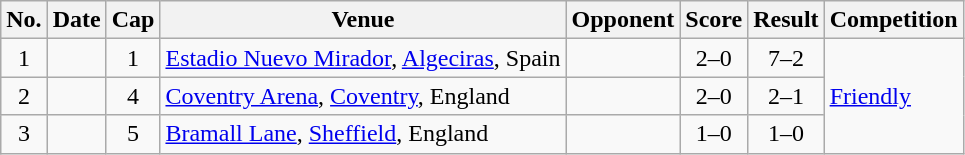<table class="wikitable sortable">
<tr>
<th scope="col">No.</th>
<th scope="col" data-sort-type="date">Date</th>
<th scope="col">Cap</th>
<th scope="col">Venue</th>
<th scope="col">Opponent</th>
<th scope="col" class="unsortable">Score</th>
<th scope="col" class="unsortable">Result</th>
<th scope="col">Competition</th>
</tr>
<tr>
<td align="center">1</td>
<td></td>
<td align="center">1</td>
<td><a href='#'>Estadio Nuevo Mirador</a>, <a href='#'>Algeciras</a>, Spain</td>
<td></td>
<td align="center">2–0</td>
<td align="center">7–2</td>
<td rowspan=3><a href='#'>Friendly</a></td>
</tr>
<tr>
<td align="center">2</td>
<td></td>
<td align="center">4</td>
<td><a href='#'>Coventry Arena</a>, <a href='#'>Coventry</a>, England</td>
<td></td>
<td align="center">2–0</td>
<td align="center">2–1</td>
</tr>
<tr>
<td align="center">3</td>
<td></td>
<td align="center">5</td>
<td><a href='#'>Bramall Lane</a>, <a href='#'>Sheffield</a>, England</td>
<td></td>
<td align="center">1–0</td>
<td align="center">1–0</td>
</tr>
</table>
